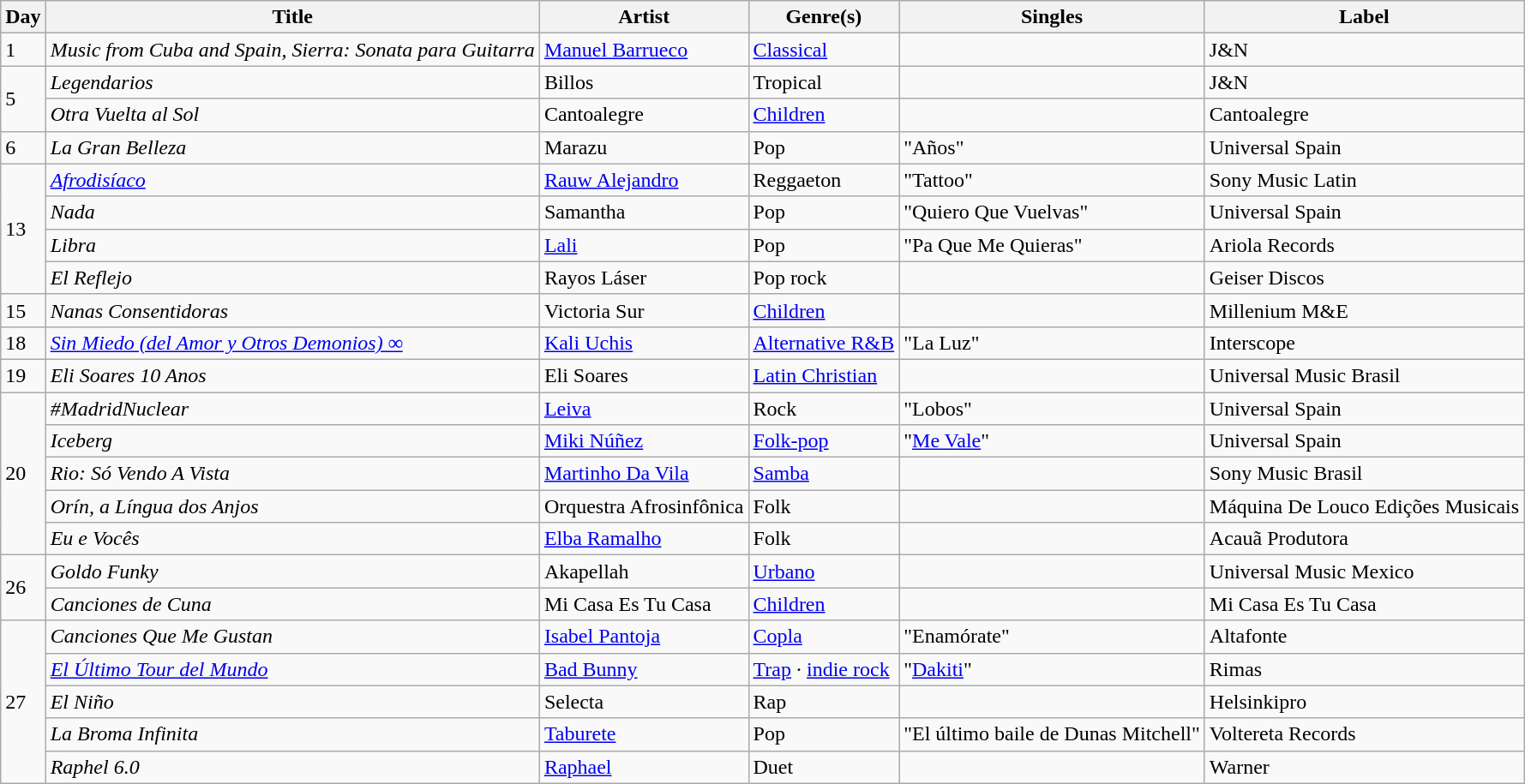<table class="wikitable sortable" style="text-align: left;">
<tr>
<th>Day</th>
<th>Title</th>
<th>Artist</th>
<th>Genre(s)</th>
<th>Singles</th>
<th>Label</th>
</tr>
<tr>
<td>1</td>
<td><em>Music from Cuba and Spain, Sierra: Sonata para Guitarra</em></td>
<td><a href='#'>Manuel Barrueco</a></td>
<td><a href='#'>Classical</a></td>
<td></td>
<td>J&N</td>
</tr>
<tr>
<td rowspan="2">5</td>
<td><em>Legendarios</em></td>
<td>Billos</td>
<td>Tropical</td>
<td></td>
<td>J&N</td>
</tr>
<tr>
<td><em>Otra Vuelta al Sol</em></td>
<td>Cantoalegre</td>
<td><a href='#'>Children</a></td>
<td></td>
<td>Cantoalegre</td>
</tr>
<tr>
<td>6</td>
<td><em>La Gran Belleza</em></td>
<td>Marazu</td>
<td>Pop</td>
<td>"Años"</td>
<td>Universal Spain</td>
</tr>
<tr>
<td rowspan="4">13</td>
<td><em><a href='#'>Afrodisíaco</a></em></td>
<td><a href='#'>Rauw Alejandro</a></td>
<td>Reggaeton</td>
<td>"Tattoo"</td>
<td>Sony Music Latin</td>
</tr>
<tr>
<td><em>Nada</em></td>
<td>Samantha</td>
<td>Pop</td>
<td>"Quiero Que Vuelvas"</td>
<td>Universal Spain</td>
</tr>
<tr>
<td><em>Libra</em></td>
<td><a href='#'>Lali</a></td>
<td>Pop</td>
<td>"Pa Que Me Quieras"</td>
<td>Ariola Records</td>
</tr>
<tr>
<td><em>El Reflejo</em></td>
<td>Rayos Láser</td>
<td>Pop rock</td>
<td></td>
<td>Geiser Discos</td>
</tr>
<tr>
<td>15</td>
<td><em>Nanas Consentidoras</em></td>
<td>Victoria Sur</td>
<td><a href='#'>Children</a></td>
<td></td>
<td>Millenium M&E</td>
</tr>
<tr>
<td>18</td>
<td><em><a href='#'>Sin Miedo (del Amor y Otros Demonios) ∞</a></em></td>
<td><a href='#'>Kali Uchis</a></td>
<td><a href='#'>Alternative R&B</a></td>
<td>"La Luz"</td>
<td>Interscope</td>
</tr>
<tr>
<td>19</td>
<td><em>Eli Soares 10 Anos</em></td>
<td>Eli Soares</td>
<td><a href='#'>Latin Christian</a></td>
<td></td>
<td>Universal Music Brasil</td>
</tr>
<tr>
<td rowspan="5">20</td>
<td><em>#MadridNuclear</em></td>
<td><a href='#'>Leiva</a></td>
<td>Rock</td>
<td>"Lobos"</td>
<td>Universal Spain</td>
</tr>
<tr>
<td><em>Iceberg</em></td>
<td><a href='#'>Miki Núñez</a></td>
<td><a href='#'>Folk-pop</a></td>
<td>"<a href='#'>Me Vale</a>"</td>
<td>Universal Spain</td>
</tr>
<tr>
<td><em>Rio: Só Vendo A Vista</em></td>
<td><a href='#'>Martinho Da Vila</a></td>
<td><a href='#'>Samba</a></td>
<td></td>
<td>Sony Music Brasil</td>
</tr>
<tr>
<td><em>Orín, a Língua dos Anjos</em></td>
<td>Orquestra Afrosinfônica</td>
<td>Folk</td>
<td></td>
<td>Máquina De Louco Edições Musicais</td>
</tr>
<tr>
<td><em>Eu e Vocês</em></td>
<td><a href='#'>Elba Ramalho</a></td>
<td>Folk</td>
<td></td>
<td>Acauã Produtora</td>
</tr>
<tr>
<td rowspan="2">26</td>
<td><em>Goldo Funky</em></td>
<td>Akapellah</td>
<td><a href='#'>Urbano</a></td>
<td></td>
<td>Universal Music Mexico</td>
</tr>
<tr>
<td><em>Canciones de Cuna</em></td>
<td>Mi Casa Es Tu Casa</td>
<td><a href='#'>Children</a></td>
<td></td>
<td>Mi Casa Es Tu Casa</td>
</tr>
<tr>
<td rowspan="5">27</td>
<td><em>Canciones Que Me Gustan</em></td>
<td><a href='#'>Isabel Pantoja</a></td>
<td><a href='#'>Copla</a></td>
<td>"Enamórate"</td>
<td>Altafonte</td>
</tr>
<tr>
<td><em><a href='#'>El Último Tour del Mundo</a></em></td>
<td><a href='#'>Bad Bunny</a></td>
<td><a href='#'>Trap</a> · <a href='#'>indie rock</a></td>
<td>"<a href='#'>Dakiti</a>"</td>
<td>Rimas</td>
</tr>
<tr>
<td><em>El Niño</em></td>
<td>Selecta</td>
<td>Rap</td>
<td></td>
<td>Helsinkipro</td>
</tr>
<tr>
<td><em>La Broma Infinita</em></td>
<td><a href='#'>Taburete</a></td>
<td>Pop</td>
<td>"El último baile de Dunas Mitchell"</td>
<td>Voltereta Records</td>
</tr>
<tr>
<td><em>Raphel 6.0</em></td>
<td><a href='#'>Raphael</a></td>
<td>Duet</td>
<td></td>
<td>Warner</td>
</tr>
</table>
